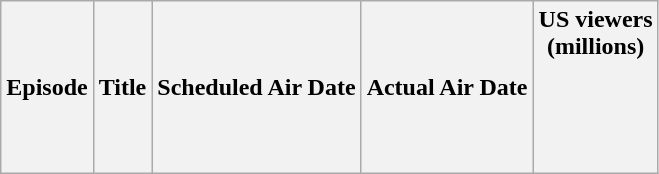<table class="wikitable">
<tr>
<th>Episode</th>
<th>Title</th>
<th>Scheduled Air Date</th>
<th>Actual Air Date</th>
<th>US viewers<br>(millions)<br>

<br><br><br><br></th>
</tr>
</table>
